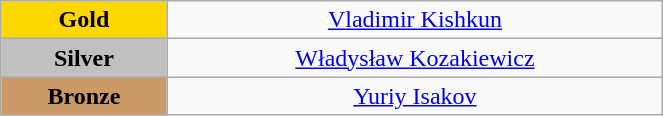<table class="wikitable" style="text-align:center; " width="35%">
<tr>
<td bgcolor="gold"><strong>Gold</strong></td>
<td><a href='#'>Vladimir Kishkun</a><br>  <small><em></em></small></td>
</tr>
<tr>
<td bgcolor="silver"><strong>Silver</strong></td>
<td><a href='#'>Władysław Kozakiewicz</a><br>  <small><em></em></small></td>
</tr>
<tr>
<td bgcolor="CC9966"><strong>Bronze</strong></td>
<td><a href='#'>Yuriy Isakov</a><br>  <small><em></em></small></td>
</tr>
</table>
